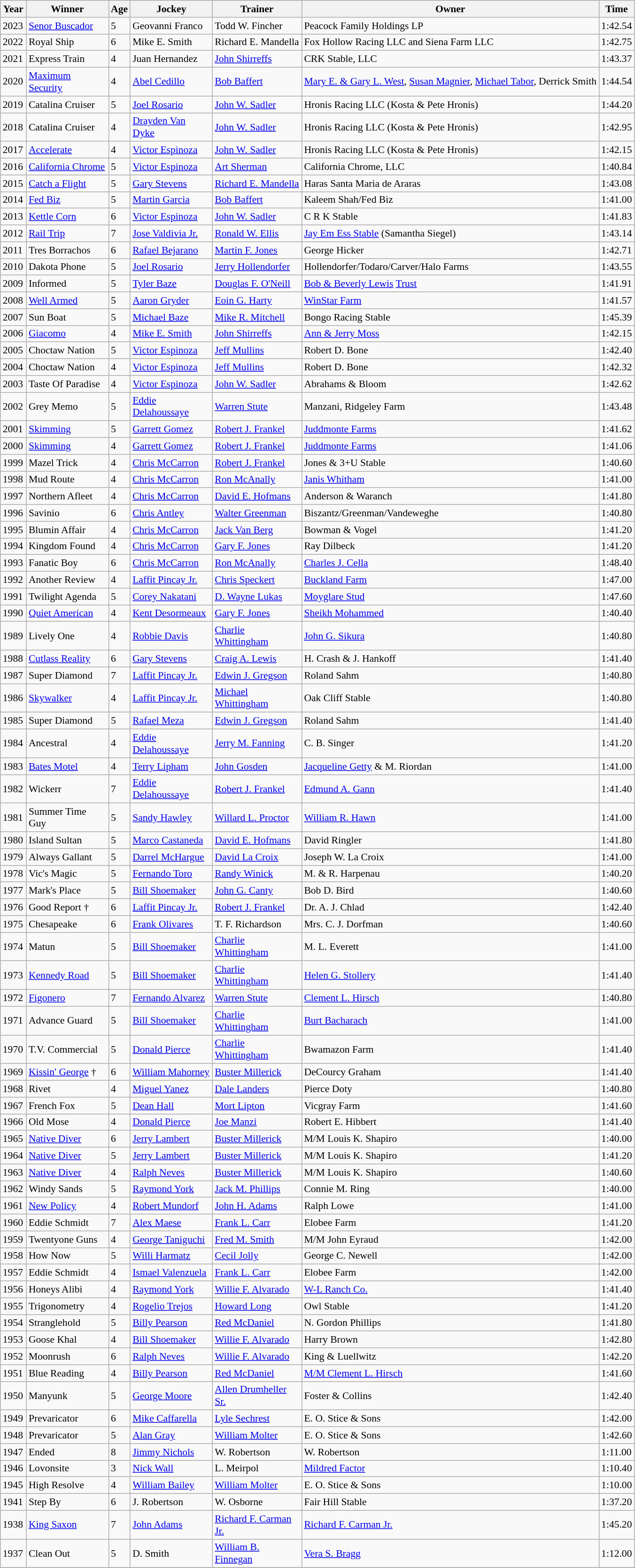<table class="wikitable sortable" style="font-size:90%">
<tr>
<th style="width:30px">Year<br></th>
<th style="width:110px">Winner<br></th>
<th style="width:20px">Age<br></th>
<th style="width:110px">Jockey<br></th>
<th style="width:120px">Trainer<br></th>
<th>Owner<br></th>
<th style="width:25px">Time<br></th>
</tr>
<tr>
<td>2023</td>
<td><a href='#'>Senor Buscador</a></td>
<td>5</td>
<td>Geovanni Franco</td>
<td>Todd W. Fincher</td>
<td>Peacock Family Holdings LP</td>
<td>1:42.54</td>
</tr>
<tr>
<td>2022</td>
<td>Royal Ship</td>
<td>6</td>
<td>Mike E. Smith</td>
<td>Richard E. Mandella</td>
<td>Fox Hollow Racing LLC and Siena Farm LLC</td>
<td>1:42.75</td>
</tr>
<tr>
<td>2021</td>
<td>Express Train</td>
<td>4</td>
<td>Juan Hernandez</td>
<td><a href='#'>John Shirreffs</a></td>
<td>CRK Stable, LLC</td>
<td>1:43.37</td>
</tr>
<tr>
<td>2020</td>
<td><a href='#'>Maximum Security</a></td>
<td>4</td>
<td><a href='#'>Abel Cedillo</a></td>
<td><a href='#'>Bob Baffert</a></td>
<td><a href='#'>Mary E. & Gary L. West</a>, <a href='#'>Susan Magnier</a>, <a href='#'>Michael Tabor</a>, Derrick Smith</td>
<td>1:44.54</td>
</tr>
<tr>
<td>2019</td>
<td>Catalina Cruiser</td>
<td>5</td>
<td><a href='#'>Joel Rosario</a></td>
<td><a href='#'>John W. Sadler</a></td>
<td>Hronis Racing LLC (Kosta & Pete Hronis)</td>
<td>1:44.20</td>
</tr>
<tr>
<td>2018</td>
<td>Catalina Cruiser</td>
<td>4</td>
<td><a href='#'>Drayden Van Dyke</a></td>
<td><a href='#'>John W. Sadler</a></td>
<td>Hronis Racing LLC (Kosta & Pete Hronis)</td>
<td>1:42.95</td>
</tr>
<tr>
<td>2017</td>
<td><a href='#'>Accelerate</a></td>
<td>4</td>
<td><a href='#'>Victor Espinoza</a></td>
<td><a href='#'>John W. Sadler</a></td>
<td>Hronis Racing LLC (Kosta & Pete Hronis)</td>
<td>1:42.15</td>
</tr>
<tr>
<td>2016</td>
<td><a href='#'>California Chrome</a></td>
<td>5</td>
<td><a href='#'>Victor Espinoza</a></td>
<td><a href='#'>Art Sherman</a></td>
<td>California Chrome, LLC</td>
<td>1:40.84</td>
</tr>
<tr>
<td>2015</td>
<td><a href='#'>Catch a Flight</a></td>
<td>5</td>
<td><a href='#'>Gary Stevens</a></td>
<td><a href='#'>Richard E. Mandella</a></td>
<td>Haras Santa Maria de Araras</td>
<td>1:43.08</td>
</tr>
<tr>
<td>2014</td>
<td><a href='#'>Fed Biz</a></td>
<td>5</td>
<td><a href='#'>Martin Garcia</a></td>
<td><a href='#'>Bob Baffert</a></td>
<td>Kaleem Shah/Fed Biz</td>
<td>1:41.00</td>
</tr>
<tr>
<td>2013</td>
<td><a href='#'>Kettle Corn</a></td>
<td>6</td>
<td><a href='#'>Victor Espinoza</a></td>
<td><a href='#'>John W. Sadler</a></td>
<td>C R K Stable</td>
<td>1:41.83</td>
</tr>
<tr>
<td>2012</td>
<td><a href='#'>Rail Trip</a></td>
<td>7</td>
<td><a href='#'>Jose Valdivia Jr.</a></td>
<td><a href='#'>Ronald W. Ellis</a></td>
<td><a href='#'>Jay Em Ess Stable</a> (Samantha Siegel)</td>
<td>1:43.14</td>
</tr>
<tr>
<td>2011</td>
<td>Tres Borrachos</td>
<td>6</td>
<td><a href='#'>Rafael Bejarano</a></td>
<td><a href='#'>Martin F. Jones</a></td>
<td>George Hicker</td>
<td>1:42.71</td>
</tr>
<tr>
<td>2010</td>
<td>Dakota Phone</td>
<td>5</td>
<td><a href='#'>Joel Rosario</a></td>
<td><a href='#'>Jerry Hollendorfer</a></td>
<td>Hollendorfer/Todaro/Carver/Halo Farms</td>
<td>1:43.55</td>
</tr>
<tr>
<td>2009</td>
<td>Informed</td>
<td>5</td>
<td><a href='#'>Tyler Baze</a></td>
<td><a href='#'>Douglas F. O'Neill</a></td>
<td><a href='#'>Bob & Beverly Lewis</a> <a href='#'>Trust</a></td>
<td>1:41.91</td>
</tr>
<tr>
<td>2008</td>
<td><a href='#'>Well Armed</a></td>
<td>5</td>
<td><a href='#'>Aaron Gryder</a></td>
<td><a href='#'>Eoin G. Harty</a></td>
<td><a href='#'>WinStar Farm</a></td>
<td>1:41.57</td>
</tr>
<tr>
<td>2007</td>
<td>Sun Boat</td>
<td>5</td>
<td><a href='#'>Michael Baze</a></td>
<td><a href='#'>Mike R. Mitchell</a></td>
<td>Bongo Racing Stable</td>
<td>1:45.39</td>
</tr>
<tr>
<td>2006</td>
<td><a href='#'>Giacomo</a></td>
<td>4</td>
<td><a href='#'>Mike E. Smith</a></td>
<td><a href='#'>John Shirreffs</a></td>
<td><a href='#'>Ann & Jerry Moss</a></td>
<td>1:42.15</td>
</tr>
<tr>
<td>2005</td>
<td>Choctaw Nation</td>
<td>5</td>
<td><a href='#'>Victor Espinoza</a></td>
<td><a href='#'>Jeff Mullins</a></td>
<td>Robert D. Bone</td>
<td>1:42.40</td>
</tr>
<tr>
<td>2004</td>
<td>Choctaw Nation</td>
<td>4</td>
<td><a href='#'>Victor Espinoza</a></td>
<td><a href='#'>Jeff Mullins</a></td>
<td>Robert D. Bone</td>
<td>1:42.32</td>
</tr>
<tr>
<td>2003</td>
<td>Taste Of Paradise</td>
<td>4</td>
<td><a href='#'>Victor Espinoza</a></td>
<td><a href='#'>John W. Sadler</a></td>
<td>Abrahams & Bloom</td>
<td>1:42.62</td>
</tr>
<tr>
<td>2002</td>
<td>Grey Memo</td>
<td>5</td>
<td><a href='#'>Eddie Delahoussaye</a></td>
<td><a href='#'>Warren Stute</a></td>
<td>Manzani, Ridgeley Farm</td>
<td>1:43.48</td>
</tr>
<tr>
<td>2001</td>
<td><a href='#'>Skimming</a></td>
<td>5</td>
<td><a href='#'>Garrett Gomez</a></td>
<td><a href='#'>Robert J. Frankel</a></td>
<td><a href='#'>Juddmonte Farms</a></td>
<td>1:41.62</td>
</tr>
<tr>
<td>2000</td>
<td><a href='#'>Skimming</a></td>
<td>4</td>
<td><a href='#'>Garrett Gomez</a></td>
<td><a href='#'>Robert J. Frankel</a></td>
<td><a href='#'>Juddmonte Farms</a></td>
<td>1:41.06</td>
</tr>
<tr>
<td>1999</td>
<td>Mazel Trick</td>
<td>4</td>
<td><a href='#'>Chris McCarron</a></td>
<td><a href='#'>Robert J. Frankel</a></td>
<td>Jones & 3+U Stable</td>
<td>1:40.60</td>
</tr>
<tr>
<td>1998</td>
<td>Mud Route</td>
<td>4</td>
<td><a href='#'>Chris McCarron</a></td>
<td><a href='#'>Ron McAnally</a></td>
<td><a href='#'>Janis Whitham</a></td>
<td>1:41.00</td>
</tr>
<tr>
<td>1997</td>
<td>Northern Afleet</td>
<td>4</td>
<td><a href='#'>Chris McCarron</a></td>
<td><a href='#'>David E. Hofmans</a></td>
<td>Anderson & Waranch</td>
<td>1:41.80</td>
</tr>
<tr>
<td>1996</td>
<td>Savinio</td>
<td>6</td>
<td><a href='#'>Chris Antley</a></td>
<td><a href='#'>Walter Greenman</a></td>
<td>Biszantz/Greenman/Vandeweghe</td>
<td>1:40.80</td>
</tr>
<tr>
<td>1995</td>
<td>Blumin Affair</td>
<td>4</td>
<td><a href='#'>Chris McCarron</a></td>
<td><a href='#'>Jack Van Berg</a></td>
<td>Bowman & Vogel</td>
<td>1:41.20</td>
</tr>
<tr>
<td>1994</td>
<td>Kingdom Found</td>
<td>4</td>
<td><a href='#'>Chris McCarron</a></td>
<td><a href='#'>Gary F. Jones</a></td>
<td>Ray Dilbeck</td>
<td>1:41.20</td>
</tr>
<tr>
<td>1993</td>
<td>Fanatic Boy</td>
<td>6</td>
<td><a href='#'>Chris McCarron</a></td>
<td><a href='#'>Ron McAnally</a></td>
<td><a href='#'>Charles J. Cella</a></td>
<td>1:48.40</td>
</tr>
<tr>
<td>1992</td>
<td>Another Review</td>
<td>4</td>
<td><a href='#'>Laffit Pincay Jr.</a></td>
<td><a href='#'>Chris Speckert</a></td>
<td><a href='#'>Buckland Farm</a></td>
<td>1:47.00</td>
</tr>
<tr>
<td>1991</td>
<td>Twilight Agenda</td>
<td>5</td>
<td><a href='#'>Corey Nakatani</a></td>
<td><a href='#'>D. Wayne Lukas</a></td>
<td><a href='#'>Moyglare Stud</a></td>
<td>1:47.60</td>
</tr>
<tr>
<td>1990</td>
<td><a href='#'>Quiet American</a></td>
<td>4</td>
<td><a href='#'>Kent Desormeaux</a></td>
<td><a href='#'>Gary F. Jones</a></td>
<td><a href='#'>Sheikh Mohammed</a></td>
<td>1:40.40</td>
</tr>
<tr>
<td>1989</td>
<td>Lively One</td>
<td>4</td>
<td><a href='#'>Robbie Davis</a></td>
<td><a href='#'>Charlie Whittingham</a></td>
<td><a href='#'>John G. Sikura</a></td>
<td>1:40.80</td>
</tr>
<tr>
<td>1988</td>
<td><a href='#'>Cutlass Reality</a></td>
<td>6</td>
<td><a href='#'>Gary Stevens</a></td>
<td><a href='#'>Craig A. Lewis</a></td>
<td>H. Crash & J. Hankoff</td>
<td>1:41.40</td>
</tr>
<tr>
<td>1987</td>
<td>Super Diamond</td>
<td>7</td>
<td><a href='#'>Laffit Pincay Jr.</a></td>
<td><a href='#'>Edwin J. Gregson</a></td>
<td>Roland Sahm</td>
<td>1:40.80</td>
</tr>
<tr>
<td>1986</td>
<td><a href='#'>Skywalker</a></td>
<td>4</td>
<td><a href='#'>Laffit Pincay Jr.</a></td>
<td><a href='#'>Michael Whittingham</a></td>
<td>Oak Cliff Stable</td>
<td>1:40.80</td>
</tr>
<tr>
<td>1985</td>
<td>Super Diamond</td>
<td>5</td>
<td><a href='#'>Rafael Meza</a></td>
<td><a href='#'>Edwin J. Gregson</a></td>
<td>Roland Sahm</td>
<td>1:41.40</td>
</tr>
<tr>
<td>1984</td>
<td>Ancestral</td>
<td>4</td>
<td><a href='#'>Eddie Delahoussaye</a></td>
<td><a href='#'>Jerry M. Fanning</a></td>
<td>C. B. Singer</td>
<td>1:41.20</td>
</tr>
<tr>
<td>1983</td>
<td><a href='#'>Bates Motel</a></td>
<td>4</td>
<td><a href='#'>Terry Lipham</a></td>
<td><a href='#'>John Gosden</a></td>
<td><a href='#'>Jacqueline Getty</a> & M. Riordan</td>
<td>1:41.00</td>
</tr>
<tr>
<td>1982</td>
<td>Wickerr</td>
<td>7</td>
<td><a href='#'>Eddie Delahoussaye</a></td>
<td><a href='#'>Robert J. Frankel</a></td>
<td><a href='#'>Edmund A. Gann</a></td>
<td>1:41.40</td>
</tr>
<tr>
<td>1981</td>
<td>Summer Time Guy</td>
<td>5</td>
<td><a href='#'>Sandy Hawley</a></td>
<td><a href='#'>Willard L. Proctor</a></td>
<td><a href='#'>William R. Hawn</a></td>
<td>1:41.00</td>
</tr>
<tr>
<td>1980</td>
<td>Island Sultan</td>
<td>5</td>
<td><a href='#'>Marco Castaneda</a></td>
<td><a href='#'>David E. Hofmans</a></td>
<td>David Ringler</td>
<td>1:41.80</td>
</tr>
<tr>
<td>1979</td>
<td>Always Gallant</td>
<td>5</td>
<td><a href='#'>Darrel McHargue</a></td>
<td><a href='#'>David La Croix</a></td>
<td>Joseph W. La Croix</td>
<td>1:41.00</td>
</tr>
<tr>
<td>1978</td>
<td>Vic's Magic</td>
<td>5</td>
<td><a href='#'>Fernando Toro</a></td>
<td><a href='#'>Randy Winick</a></td>
<td>M. & R. Harpenau</td>
<td>1:40.20</td>
</tr>
<tr>
<td>1977</td>
<td>Mark's Place</td>
<td>5</td>
<td><a href='#'>Bill Shoemaker</a></td>
<td><a href='#'>John G. Canty</a></td>
<td>Bob D. Bird</td>
<td>1:40.60</td>
</tr>
<tr>
<td>1976</td>
<td>Good Report †</td>
<td>6</td>
<td><a href='#'>Laffit Pincay Jr.</a></td>
<td><a href='#'>Robert J. Frankel</a></td>
<td>Dr. A. J. Chlad</td>
<td>1:42.40</td>
</tr>
<tr>
<td>1975</td>
<td>Chesapeake</td>
<td>6</td>
<td><a href='#'>Frank Olivares</a></td>
<td>T. F. Richardson</td>
<td>Mrs. C. J. Dorfman</td>
<td>1:40.60</td>
</tr>
<tr>
<td>1974</td>
<td>Matun</td>
<td>5</td>
<td><a href='#'>Bill Shoemaker</a></td>
<td><a href='#'>Charlie Whittingham</a></td>
<td>M. L. Everett</td>
<td>1:41.00</td>
</tr>
<tr>
<td>1973</td>
<td><a href='#'>Kennedy Road</a></td>
<td>5</td>
<td><a href='#'>Bill Shoemaker</a></td>
<td><a href='#'>Charlie Whittingham</a></td>
<td><a href='#'>Helen G. Stollery</a></td>
<td>1:41.40</td>
</tr>
<tr>
<td>1972</td>
<td><a href='#'>Figonero</a></td>
<td>7</td>
<td><a href='#'>Fernando Alvarez</a></td>
<td><a href='#'>Warren Stute</a></td>
<td><a href='#'>Clement L. Hirsch</a></td>
<td>1:40.80</td>
</tr>
<tr>
<td>1971</td>
<td>Advance Guard</td>
<td>5</td>
<td><a href='#'>Bill Shoemaker</a></td>
<td><a href='#'>Charlie Whittingham</a></td>
<td><a href='#'>Burt Bacharach</a></td>
<td>1:41.00</td>
</tr>
<tr>
<td>1970</td>
<td>T.V. Commercial</td>
<td>5</td>
<td><a href='#'>Donald Pierce</a></td>
<td><a href='#'>Charlie Whittingham</a></td>
<td>Bwamazon Farm</td>
<td>1:41.40</td>
</tr>
<tr>
<td>1969</td>
<td><a href='#'>Kissin' George</a> †</td>
<td>6</td>
<td><a href='#'>William Mahorney</a></td>
<td><a href='#'>Buster Millerick</a></td>
<td>DeCourcy Graham</td>
<td>1:41.40</td>
</tr>
<tr>
<td>1968</td>
<td>Rivet</td>
<td>4</td>
<td><a href='#'>Miguel Yanez</a></td>
<td><a href='#'>Dale Landers</a></td>
<td>Pierce Doty</td>
<td>1:40.80</td>
</tr>
<tr>
<td>1967</td>
<td>French Fox</td>
<td>5</td>
<td><a href='#'>Dean Hall</a></td>
<td><a href='#'>Mort Lipton</a></td>
<td>Vicgray Farm</td>
<td>1:41.60</td>
</tr>
<tr>
<td>1966</td>
<td>Old Mose</td>
<td>4</td>
<td><a href='#'>Donald Pierce</a></td>
<td><a href='#'>Joe Manzi</a></td>
<td>Robert E. Hibbert</td>
<td>1:41.40</td>
</tr>
<tr>
<td>1965</td>
<td><a href='#'>Native Diver</a></td>
<td>6</td>
<td><a href='#'>Jerry Lambert</a></td>
<td><a href='#'>Buster Millerick</a></td>
<td>M/M Louis K. Shapiro</td>
<td>1:40.00</td>
</tr>
<tr>
<td>1964</td>
<td><a href='#'>Native Diver</a></td>
<td>5</td>
<td><a href='#'>Jerry Lambert</a></td>
<td><a href='#'>Buster Millerick</a></td>
<td>M/M Louis K. Shapiro</td>
<td>1:41.20</td>
</tr>
<tr>
<td>1963</td>
<td><a href='#'>Native Diver</a></td>
<td>4</td>
<td><a href='#'>Ralph Neves</a></td>
<td><a href='#'>Buster Millerick</a></td>
<td>M/M Louis K. Shapiro</td>
<td>1:40.60</td>
</tr>
<tr>
<td>1962</td>
<td>Windy Sands</td>
<td>5</td>
<td><a href='#'>Raymond York</a></td>
<td><a href='#'>Jack M. Phillips</a></td>
<td>Connie M. Ring</td>
<td>1:40.00</td>
</tr>
<tr>
<td>1961</td>
<td><a href='#'>New Policy</a></td>
<td>4</td>
<td><a href='#'>Robert Mundorf</a></td>
<td><a href='#'>John H. Adams</a></td>
<td>Ralph Lowe</td>
<td>1:41.00</td>
</tr>
<tr>
<td>1960</td>
<td>Eddie Schmidt</td>
<td>7</td>
<td><a href='#'>Alex Maese</a></td>
<td><a href='#'>Frank L. Carr</a></td>
<td>Elobee Farm</td>
<td>1:41.20</td>
</tr>
<tr>
<td>1959</td>
<td>Twentyone Guns</td>
<td>4</td>
<td><a href='#'>George Taniguchi</a></td>
<td><a href='#'>Fred M. Smith</a></td>
<td>M/M John Eyraud</td>
<td>1:42.00</td>
</tr>
<tr>
<td>1958</td>
<td>How Now</td>
<td>5</td>
<td><a href='#'>Willi Harmatz</a></td>
<td><a href='#'>Cecil Jolly</a></td>
<td>George C. Newell</td>
<td>1:42.00</td>
</tr>
<tr>
<td>1957</td>
<td>Eddie Schmidt</td>
<td>4</td>
<td><a href='#'>Ismael Valenzuela</a></td>
<td><a href='#'>Frank L. Carr</a></td>
<td>Elobee Farm</td>
<td>1:42.00</td>
</tr>
<tr>
<td>1956</td>
<td>Honeys Alibi</td>
<td>4</td>
<td><a href='#'>Raymond York</a></td>
<td><a href='#'>Willie F. Alvarado</a></td>
<td><a href='#'>W-L Ranch Co.</a></td>
<td>1:41.40</td>
</tr>
<tr>
<td>1955</td>
<td>Trigonometry</td>
<td>4</td>
<td><a href='#'>Rogelio Trejos</a></td>
<td><a href='#'>Howard Long</a></td>
<td>Owl Stable</td>
<td>1:41.20</td>
</tr>
<tr>
<td>1954</td>
<td>Stranglehold</td>
<td>5</td>
<td><a href='#'>Billy Pearson</a></td>
<td><a href='#'>Red McDaniel</a></td>
<td>N. Gordon Phillips</td>
<td>1:41.80</td>
</tr>
<tr>
<td>1953</td>
<td>Goose Khal</td>
<td>4</td>
<td><a href='#'>Bill Shoemaker</a></td>
<td><a href='#'>Willie F. Alvarado</a></td>
<td>Harry Brown</td>
<td>1:42.80</td>
</tr>
<tr>
<td>1952</td>
<td>Moonrush</td>
<td>6</td>
<td><a href='#'>Ralph Neves</a></td>
<td><a href='#'>Willie F. Alvarado</a></td>
<td>King & Luellwitz</td>
<td>1:42.20</td>
</tr>
<tr>
<td>1951</td>
<td>Blue Reading</td>
<td>4</td>
<td><a href='#'>Billy Pearson</a></td>
<td><a href='#'>Red McDaniel</a></td>
<td><a href='#'>M/M Clement L. Hirsch</a></td>
<td>1:41.60</td>
</tr>
<tr>
<td>1950</td>
<td>Manyunk</td>
<td>5</td>
<td><a href='#'>George Moore</a></td>
<td><a href='#'>Allen Drumheller Sr.</a></td>
<td>Foster & Collins</td>
<td>1:42.40</td>
</tr>
<tr>
<td>1949</td>
<td>Prevaricator</td>
<td>6</td>
<td><a href='#'>Mike Caffarella</a></td>
<td><a href='#'>Lyle Sechrest</a></td>
<td>E. O. Stice & Sons</td>
<td>1:42.00</td>
</tr>
<tr>
<td>1948</td>
<td>Prevaricator</td>
<td>5</td>
<td><a href='#'>Alan Gray</a></td>
<td><a href='#'>William Molter</a></td>
<td>E. O. Stice & Sons</td>
<td>1:42.60</td>
</tr>
<tr>
<td>1947</td>
<td>Ended</td>
<td>8</td>
<td><a href='#'>Jimmy Nichols</a></td>
<td>W. Robertson</td>
<td>W. Robertson</td>
<td>1:11.00</td>
</tr>
<tr>
<td>1946</td>
<td>Lovonsite</td>
<td>3</td>
<td><a href='#'>Nick Wall</a></td>
<td>L. Meirpol</td>
<td><a href='#'>Mildred Factor</a></td>
<td>1:10.40</td>
</tr>
<tr>
<td>1945</td>
<td>High Resolve</td>
<td>4</td>
<td><a href='#'>William Bailey</a></td>
<td><a href='#'>William Molter</a></td>
<td>E. O. Stice & Sons</td>
<td>1:10.00</td>
</tr>
<tr>
<td>1941</td>
<td>Step By</td>
<td>6</td>
<td>J. Robertson</td>
<td>W. Osborne</td>
<td>Fair Hill Stable</td>
<td>1:37.20</td>
</tr>
<tr>
<td>1938</td>
<td><a href='#'>King Saxon</a></td>
<td>7</td>
<td><a href='#'>John Adams</a></td>
<td><a href='#'>Richard F. Carman Jr.</a></td>
<td><a href='#'>Richard F. Carman Jr.</a></td>
<td>1:45.20</td>
</tr>
<tr>
<td>1937</td>
<td>Clean Out</td>
<td>5</td>
<td>D. Smith</td>
<td><a href='#'>William B. Finnegan</a></td>
<td><a href='#'>Vera S. Bragg</a></td>
<td>1:12.00</td>
</tr>
<tr>
</tr>
</table>
